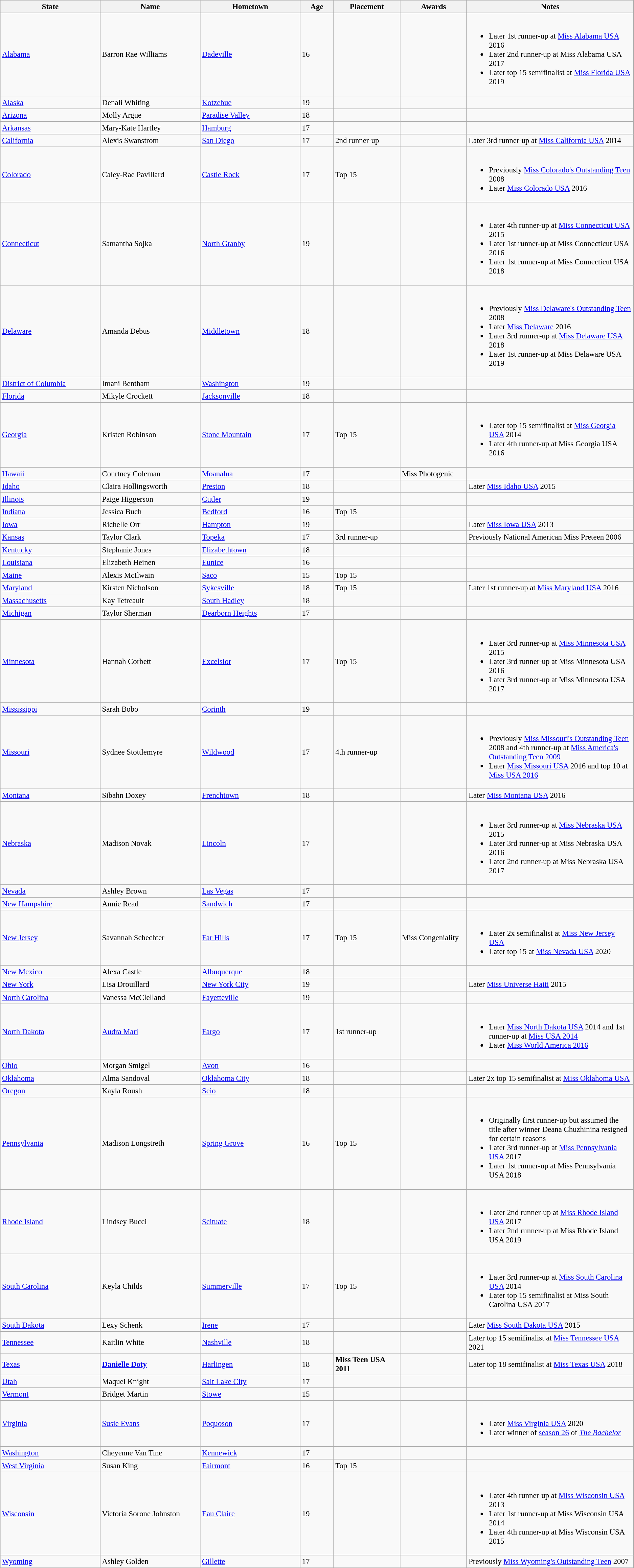<table class="wikitable sortable" style="font-size:95%;">
<tr>
<th width=15%>State</th>
<th width=15%>Name</th>
<th width=15%>Hometown</th>
<th width=5%>Age</th>
<th width=10%>Placement</th>
<th width=10%>Awards</th>
<th width=25%>Notes</th>
</tr>
<tr>
<td><a href='#'>Alabama</a></td>
<td>Barron Rae Williams</td>
<td><a href='#'>Dadeville</a></td>
<td>16</td>
<td></td>
<td></td>
<td><br><ul><li>Later 1st runner-up at <a href='#'>Miss Alabama USA</a> 2016</li><li>Later 2nd runner-up at Miss Alabama USA 2017</li><li>Later top 15 semifinalist at <a href='#'>Miss Florida USA</a> 2019</li></ul></td>
</tr>
<tr>
<td><a href='#'>Alaska</a></td>
<td>Denali Whiting</td>
<td><a href='#'>Kotzebue</a></td>
<td>19</td>
<td></td>
<td></td>
<td></td>
</tr>
<tr>
<td><a href='#'>Arizona</a></td>
<td>Molly Argue</td>
<td><a href='#'>Paradise Valley</a></td>
<td>18</td>
<td></td>
<td></td>
<td></td>
</tr>
<tr>
<td><a href='#'>Arkansas</a></td>
<td>Mary-Kate Hartley</td>
<td><a href='#'>Hamburg</a></td>
<td>17</td>
<td></td>
<td></td>
<td></td>
</tr>
<tr>
<td><a href='#'>California</a></td>
<td>Alexis Swanstrom</td>
<td><a href='#'>San Diego</a></td>
<td>17</td>
<td>2nd runner-up</td>
<td></td>
<td>Later 3rd runner-up at <a href='#'>Miss California USA</a> 2014</td>
</tr>
<tr>
<td><a href='#'>Colorado</a></td>
<td>Caley-Rae Pavillard</td>
<td><a href='#'>Castle Rock</a></td>
<td>17</td>
<td>Top 15</td>
<td></td>
<td><br><ul><li>Previously <a href='#'>Miss Colorado's Outstanding Teen</a> 2008</li><li>Later <a href='#'>Miss Colorado USA</a> 2016</li></ul></td>
</tr>
<tr>
<td><a href='#'>Connecticut</a></td>
<td>Samantha Sojka</td>
<td><a href='#'>North Granby</a></td>
<td>19</td>
<td></td>
<td></td>
<td><br><ul><li>Later 4th runner-up at <a href='#'>Miss Connecticut USA</a> 2015</li><li>Later 1st runner-up at Miss Connecticut USA 2016</li><li>Later 1st runner-up at Miss Connecticut USA 2018</li></ul></td>
</tr>
<tr>
<td><a href='#'>Delaware</a></td>
<td>Amanda Debus</td>
<td><a href='#'>Middletown</a></td>
<td>18</td>
<td></td>
<td></td>
<td><br><ul><li>Previously <a href='#'>Miss Delaware's Outstanding Teen</a> 2008</li><li>Later <a href='#'>Miss Delaware</a> 2016</li><li>Later 3rd runner-up at <a href='#'>Miss Delaware USA</a> 2018</li><li>Later 1st runner-up at Miss Delaware USA 2019</li></ul></td>
</tr>
<tr>
<td><a href='#'>District of Columbia</a></td>
<td>Imani Bentham</td>
<td><a href='#'>Washington</a></td>
<td>19</td>
<td></td>
<td></td>
<td></td>
</tr>
<tr>
<td><a href='#'>Florida</a></td>
<td>Mikyle Crockett</td>
<td><a href='#'>Jacksonville</a></td>
<td>18</td>
<td></td>
<td></td>
<td></td>
</tr>
<tr>
<td><a href='#'>Georgia</a></td>
<td>Kristen Robinson</td>
<td><a href='#'>Stone Mountain</a></td>
<td>17</td>
<td>Top 15</td>
<td></td>
<td><br><ul><li>Later top 15 semifinalist at <a href='#'>Miss Georgia USA</a> 2014</li><li>Later 4th runner-up at Miss Georgia USA 2016</li></ul></td>
</tr>
<tr>
<td><a href='#'>Hawaii</a></td>
<td>Courtney Coleman</td>
<td><a href='#'>Moanalua</a></td>
<td>17</td>
<td></td>
<td>Miss Photogenic</td>
<td></td>
</tr>
<tr>
<td><a href='#'>Idaho</a></td>
<td>Claira Hollingsworth</td>
<td><a href='#'>Preston</a></td>
<td>18</td>
<td></td>
<td></td>
<td>Later <a href='#'>Miss Idaho USA</a> 2015</td>
</tr>
<tr>
<td><a href='#'>Illinois</a></td>
<td>Paige Higgerson</td>
<td><a href='#'>Cutler</a></td>
<td>19</td>
<td></td>
<td></td>
<td></td>
</tr>
<tr>
<td><a href='#'>Indiana</a></td>
<td>Jessica Buch</td>
<td><a href='#'>Bedford</a></td>
<td>16</td>
<td>Top 15</td>
<td></td>
<td></td>
</tr>
<tr>
<td><a href='#'>Iowa</a></td>
<td>Richelle Orr</td>
<td><a href='#'>Hampton</a></td>
<td>19</td>
<td></td>
<td></td>
<td>Later <a href='#'>Miss Iowa USA</a> 2013</td>
</tr>
<tr>
<td><a href='#'>Kansas</a></td>
<td>Taylor Clark</td>
<td><a href='#'>Topeka</a></td>
<td>17</td>
<td>3rd runner-up</td>
<td></td>
<td>Previously National American Miss Preteen 2006</td>
</tr>
<tr>
<td><a href='#'>Kentucky</a></td>
<td>Stephanie Jones</td>
<td><a href='#'>Elizabethtown</a></td>
<td>18</td>
<td></td>
<td></td>
<td></td>
</tr>
<tr>
<td><a href='#'>Louisiana</a></td>
<td>Elizabeth Heinen</td>
<td><a href='#'>Eunice</a></td>
<td>16</td>
<td></td>
<td></td>
<td></td>
</tr>
<tr>
<td><a href='#'>Maine</a></td>
<td>Alexis McIlwain</td>
<td><a href='#'>Saco</a></td>
<td>15</td>
<td>Top 15</td>
<td></td>
<td></td>
</tr>
<tr>
<td><a href='#'>Maryland</a></td>
<td>Kirsten Nicholson</td>
<td><a href='#'>Sykesville</a></td>
<td>18</td>
<td>Top 15</td>
<td></td>
<td>Later 1st runner-up at <a href='#'>Miss Maryland USA</a> 2016</td>
</tr>
<tr>
<td><a href='#'>Massachusetts</a></td>
<td>Kay Tetreault</td>
<td><a href='#'>South Hadley</a></td>
<td>18</td>
<td></td>
<td></td>
<td></td>
</tr>
<tr>
<td><a href='#'>Michigan</a></td>
<td>Taylor Sherman</td>
<td><a href='#'>Dearborn Heights</a></td>
<td>17</td>
<td></td>
<td></td>
<td></td>
</tr>
<tr>
<td><a href='#'>Minnesota</a></td>
<td>Hannah Corbett</td>
<td><a href='#'>Excelsior</a></td>
<td>17</td>
<td>Top 15</td>
<td></td>
<td><br><ul><li>Later 3rd runner-up at <a href='#'>Miss Minnesota USA</a> 2015</li><li>Later 3rd runner-up at Miss Minnesota USA 2016</li><li>Later 3rd runner-up at Miss Minnesota USA 2017</li></ul></td>
</tr>
<tr>
<td><a href='#'>Mississippi</a></td>
<td>Sarah Bobo</td>
<td><a href='#'>Corinth</a></td>
<td>19</td>
<td></td>
<td></td>
<td></td>
</tr>
<tr>
<td><a href='#'>Missouri</a></td>
<td>Sydnee Stottlemyre</td>
<td><a href='#'>Wildwood</a></td>
<td>17</td>
<td>4th runner-up</td>
<td></td>
<td><br><ul><li>Previously <a href='#'>Miss Missouri's Outstanding Teen</a> 2008 and 4th runner-up at <a href='#'>Miss America's Outstanding Teen 2009</a></li><li>Later <a href='#'>Miss Missouri USA</a> 2016 and top 10 at <a href='#'>Miss USA 2016</a></li></ul></td>
</tr>
<tr>
<td><a href='#'>Montana</a></td>
<td>Sibahn Doxey</td>
<td><a href='#'>Frenchtown</a></td>
<td>18</td>
<td></td>
<td></td>
<td>Later <a href='#'>Miss Montana USA</a> 2016</td>
</tr>
<tr>
<td><a href='#'>Nebraska</a></td>
<td>Madison Novak</td>
<td><a href='#'>Lincoln</a></td>
<td>17</td>
<td></td>
<td></td>
<td><br><ul><li>Later 3rd runner-up at <a href='#'>Miss Nebraska USA</a> 2015</li><li>Later 3rd runner-up at Miss Nebraska USA 2016</li><li>Later 2nd runner-up at Miss Nebraska USA 2017</li></ul></td>
</tr>
<tr>
<td><a href='#'>Nevada</a></td>
<td>Ashley Brown</td>
<td><a href='#'>Las Vegas</a></td>
<td>17</td>
<td></td>
<td></td>
<td></td>
</tr>
<tr>
<td><a href='#'>New Hampshire</a></td>
<td>Annie Read</td>
<td><a href='#'>Sandwich</a></td>
<td>17</td>
<td></td>
<td></td>
<td></td>
</tr>
<tr>
<td><a href='#'>New Jersey</a></td>
<td>Savannah Schechter</td>
<td><a href='#'>Far Hills</a></td>
<td>17</td>
<td>Top 15</td>
<td>Miss Congeniality</td>
<td><br><ul><li>Later 2x semifinalist at <a href='#'>Miss New Jersey USA</a></li><li>Later top 15 at <a href='#'>Miss Nevada USA</a> 2020</li></ul></td>
</tr>
<tr>
<td><a href='#'>New Mexico</a></td>
<td>Alexa Castle</td>
<td><a href='#'>Albuquerque</a></td>
<td>18</td>
<td></td>
<td></td>
<td></td>
</tr>
<tr>
<td><a href='#'>New York</a></td>
<td>Lisa Drouillard</td>
<td><a href='#'>New York City</a></td>
<td>19</td>
<td></td>
<td></td>
<td>Later <a href='#'>Miss Universe Haiti</a> 2015</td>
</tr>
<tr>
<td><a href='#'>North Carolina</a></td>
<td>Vanessa McClelland</td>
<td><a href='#'>Fayetteville</a></td>
<td>19</td>
<td></td>
<td></td>
<td></td>
</tr>
<tr>
<td><a href='#'>North Dakota</a></td>
<td><a href='#'>Audra Mari</a></td>
<td><a href='#'>Fargo</a></td>
<td>17</td>
<td>1st runner-up</td>
<td></td>
<td><br><ul><li>Later <a href='#'>Miss North Dakota USA</a> 2014 and 1st runner-up at <a href='#'>Miss USA 2014</a></li><li>Later <a href='#'>Miss World America 2016</a></li></ul></td>
</tr>
<tr>
<td><a href='#'>Ohio</a></td>
<td>Morgan Smigel</td>
<td><a href='#'>Avon</a></td>
<td>16</td>
<td></td>
<td></td>
<td></td>
</tr>
<tr>
<td><a href='#'>Oklahoma</a></td>
<td>Alma Sandoval</td>
<td><a href='#'>Oklahoma City</a></td>
<td>18</td>
<td></td>
<td></td>
<td>Later 2x top 15 semifinalist at <a href='#'>Miss Oklahoma USA</a></td>
</tr>
<tr>
<td><a href='#'>Oregon</a></td>
<td>Kayla Roush</td>
<td><a href='#'>Scio</a></td>
<td>18</td>
<td></td>
<td></td>
<td></td>
</tr>
<tr>
<td><a href='#'>Pennsylvania</a></td>
<td>Madison Longstreth</td>
<td><a href='#'>Spring Grove</a></td>
<td>16</td>
<td>Top 15</td>
<td></td>
<td><br><ul><li>Originally first runner-up but assumed the title after winner Deana Chuzhinina resigned for certain reasons</li><li>Later 3rd runner-up at <a href='#'>Miss Pennsylvania USA</a> 2017</li><li>Later 1st runner-up at Miss Pennsylvania USA 2018</li></ul></td>
</tr>
<tr>
<td><a href='#'>Rhode Island</a></td>
<td>Lindsey Bucci</td>
<td><a href='#'>Scituate</a></td>
<td>18</td>
<td></td>
<td></td>
<td><br><ul><li>Later 2nd runner-up at <a href='#'>Miss Rhode Island USA</a> 2017</li><li>Later 2nd runner-up at Miss Rhode Island USA 2019</li></ul></td>
</tr>
<tr>
<td><a href='#'>South Carolina</a></td>
<td>Keyla Childs</td>
<td><a href='#'>Summerville</a></td>
<td>17</td>
<td>Top 15</td>
<td></td>
<td><br><ul><li>Later 3rd runner-up at <a href='#'>Miss South Carolina USA</a> 2014</li><li>Later top 15 semifinalist at Miss South Carolina USA 2017</li></ul></td>
</tr>
<tr>
<td><a href='#'>South Dakota</a></td>
<td>Lexy Schenk</td>
<td><a href='#'>Irene</a></td>
<td>17</td>
<td></td>
<td></td>
<td>Later <a href='#'>Miss South Dakota USA</a> 2015</td>
</tr>
<tr>
<td><a href='#'>Tennessee</a></td>
<td>Kaitlin White</td>
<td><a href='#'>Nashville</a></td>
<td>18</td>
<td></td>
<td></td>
<td>Later top 15 semifinalist at <a href='#'>Miss Tennessee USA</a> 2021</td>
</tr>
<tr>
<td><a href='#'>Texas</a></td>
<td><strong><a href='#'>Danielle Doty</a></strong></td>
<td><a href='#'>Harlingen</a></td>
<td>18</td>
<td><strong>Miss Teen USA 2011</strong></td>
<td></td>
<td>Later top 18 semifinalist at <a href='#'>Miss Texas USA</a> 2018</td>
</tr>
<tr>
<td><a href='#'>Utah</a></td>
<td>Maquel Knight</td>
<td><a href='#'>Salt Lake City</a></td>
<td>17</td>
<td></td>
<td></td>
<td></td>
</tr>
<tr>
<td><a href='#'>Vermont</a></td>
<td>Bridget Martin</td>
<td><a href='#'>Stowe</a></td>
<td>15</td>
<td></td>
<td></td>
<td></td>
</tr>
<tr>
<td><a href='#'>Virginia</a></td>
<td><a href='#'>Susie Evans</a></td>
<td><a href='#'>Poquoson</a></td>
<td>17</td>
<td></td>
<td></td>
<td><br><ul><li>Later <a href='#'>Miss Virginia USA</a> 2020</li><li>Later winner of <a href='#'>season 26</a> of <em><a href='#'>The Bachelor</a></em></li></ul></td>
</tr>
<tr>
<td><a href='#'>Washington</a></td>
<td>Cheyenne Van Tine</td>
<td><a href='#'>Kennewick</a></td>
<td>17</td>
<td></td>
<td></td>
<td></td>
</tr>
<tr>
<td><a href='#'>West Virginia</a></td>
<td>Susan King</td>
<td><a href='#'>Fairmont</a></td>
<td>16</td>
<td>Top 15</td>
<td></td>
<td></td>
</tr>
<tr>
<td><a href='#'>Wisconsin</a></td>
<td>Victoria Sorone Johnston</td>
<td><a href='#'>Eau Claire</a></td>
<td>19</td>
<td></td>
<td></td>
<td><br><ul><li>Later 4th runner-up at <a href='#'>Miss Wisconsin USA</a> 2013</li><li>Later 1st runner-up at Miss Wisconsin USA 2014</li><li>Later 4th runner-up at Miss Wisconsin USA 2015</li></ul></td>
</tr>
<tr>
<td><a href='#'>Wyoming</a></td>
<td>Ashley Golden</td>
<td><a href='#'>Gillette</a></td>
<td>17</td>
<td></td>
<td></td>
<td>Previously <a href='#'>Miss Wyoming's Outstanding Teen</a> 2007</td>
</tr>
</table>
